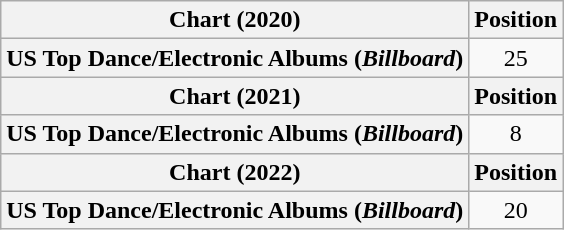<table class="wikitable plainrowheaders" style="text-align:center">
<tr>
<th scope="col">Chart (2020)</th>
<th scope="col">Position</th>
</tr>
<tr>
<th scope="row">US Top Dance/Electronic Albums (<em>Billboard</em>)</th>
<td>25</td>
</tr>
<tr>
<th scope="col">Chart (2021)</th>
<th scope="col">Position</th>
</tr>
<tr>
<th scope="row">US Top Dance/Electronic Albums (<em>Billboard</em>)</th>
<td>8</td>
</tr>
<tr>
<th scope="col">Chart (2022)</th>
<th scope="col">Position</th>
</tr>
<tr>
<th scope="row">US Top Dance/Electronic Albums (<em>Billboard</em>)</th>
<td>20</td>
</tr>
</table>
